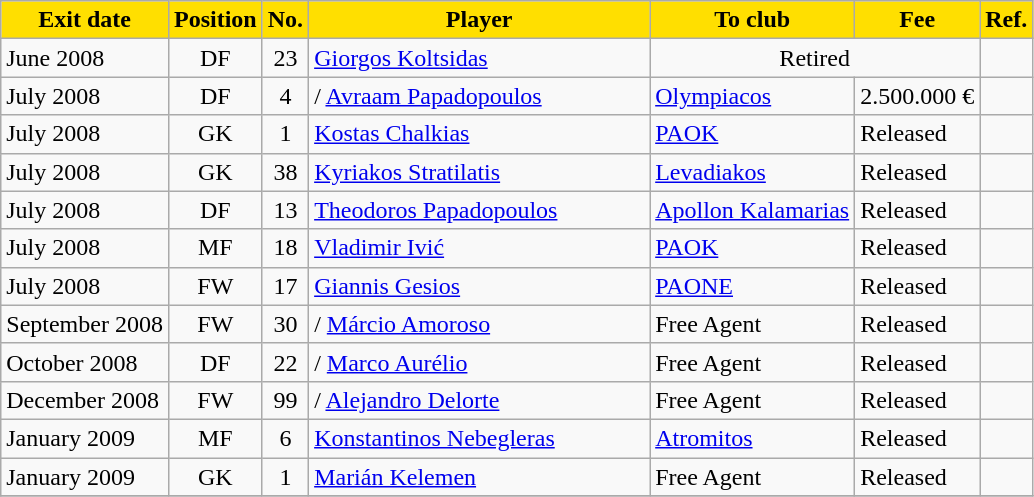<table class="wikitable sortable">
<tr>
<th style="background:#FFDF00; color:black;"><strong>Exit date</strong></th>
<th style="background:#FFDF00; color:black;"><strong>Position</strong></th>
<th style="background:#FFDF00; color:black;"><strong>No.</strong></th>
<th style="background:#FFDF00; color:black;"; width=220><strong>Player</strong></th>
<th style="background:#FFDF00; color:black;"><strong>To club</strong></th>
<th style="background:#FFDF00; color:black;"><strong>Fee</strong></th>
<th style="background:#FFDF00; color:black;"><strong>Ref.</strong></th>
</tr>
<tr>
<td>June 2008</td>
<td style="text-align:center;">DF</td>
<td style="text-align:center;">23</td>
<td style="text-align:left;"> <a href='#'>Giorgos Koltsidas</a></td>
<td colspan="2" align=center>Retired</td>
<td></td>
</tr>
<tr>
<td>July 2008</td>
<td style="text-align:center;">DF</td>
<td style="text-align:center;">4</td>
<td style="text-align:left;"> /  <a href='#'>Avraam Papadopoulos</a></td>
<td style="text-align:left;"> <a href='#'>Olympiacos</a></td>
<td>2.500.000 €</td>
<td></td>
</tr>
<tr>
<td>July 2008</td>
<td style="text-align:center;">GK</td>
<td style="text-align:center;">1</td>
<td style="text-align:left;"> <a href='#'>Kostas Chalkias</a></td>
<td style="text-align:left;"> <a href='#'>PAOK</a></td>
<td>Released</td>
<td></td>
</tr>
<tr>
<td>July 2008</td>
<td style="text-align:center;">GK</td>
<td style="text-align:center;">38</td>
<td style="text-align:left;"> <a href='#'>Kyriakos Stratilatis</a></td>
<td style="text-align:left;"> <a href='#'>Levadiakos</a></td>
<td>Released</td>
<td></td>
</tr>
<tr>
<td>July 2008</td>
<td style="text-align:center;">DF</td>
<td style="text-align:center;">13</td>
<td style="text-align:left;"> <a href='#'>Theodoros Papadopoulos</a></td>
<td style="text-align:left;"> <a href='#'>Apollon Kalamarias</a></td>
<td>Released</td>
<td></td>
</tr>
<tr>
<td>July 2008</td>
<td style="text-align:center;">MF</td>
<td style="text-align:center;">18</td>
<td style="text-align:left;"> <a href='#'>Vladimir Ivić</a></td>
<td style="text-align:left;"> <a href='#'>PAOK</a></td>
<td>Released</td>
<td></td>
</tr>
<tr>
<td>July 2008</td>
<td style="text-align:center;">FW</td>
<td style="text-align:center;">17</td>
<td style="text-align:left;"> <a href='#'>Giannis Gesios</a></td>
<td style="text-align:left;"> <a href='#'>PAONE</a></td>
<td>Released</td>
<td></td>
</tr>
<tr>
<td>September 2008</td>
<td style="text-align:center;">FW</td>
<td style="text-align:center;">30</td>
<td style="text-align:left;"> /  <a href='#'>Márcio Amoroso</a></td>
<td style="text-align:left;">Free Agent</td>
<td>Released</td>
<td></td>
</tr>
<tr>
<td>October 2008</td>
<td style="text-align:center;">DF</td>
<td style="text-align:center;">22</td>
<td style="text-align:left;"> /  <a href='#'>Marco Aurélio</a></td>
<td style="text-align:left;">Free Agent</td>
<td>Released</td>
<td></td>
</tr>
<tr>
<td>December 2008</td>
<td style="text-align:center;">FW</td>
<td style="text-align:center;">99</td>
<td style="text-align:left;"> /  <a href='#'>Alejandro Delorte</a></td>
<td style="text-align:left;">Free Agent</td>
<td>Released</td>
<td></td>
</tr>
<tr>
<td>January 2009</td>
<td style="text-align:center;">MF</td>
<td style="text-align:center;">6</td>
<td style="text-align:left;"> <a href='#'>Konstantinos Nebegleras</a></td>
<td style="text-align:left;"> <a href='#'>Atromitos</a></td>
<td>Released</td>
<td></td>
</tr>
<tr>
<td>January 2009</td>
<td style="text-align:center;">GK</td>
<td style="text-align:center;">1</td>
<td style="text-align:left;"> <a href='#'>Marián Kelemen</a></td>
<td style="text-align:left;">Free Agent</td>
<td>Released</td>
<td></td>
</tr>
<tr>
</tr>
</table>
